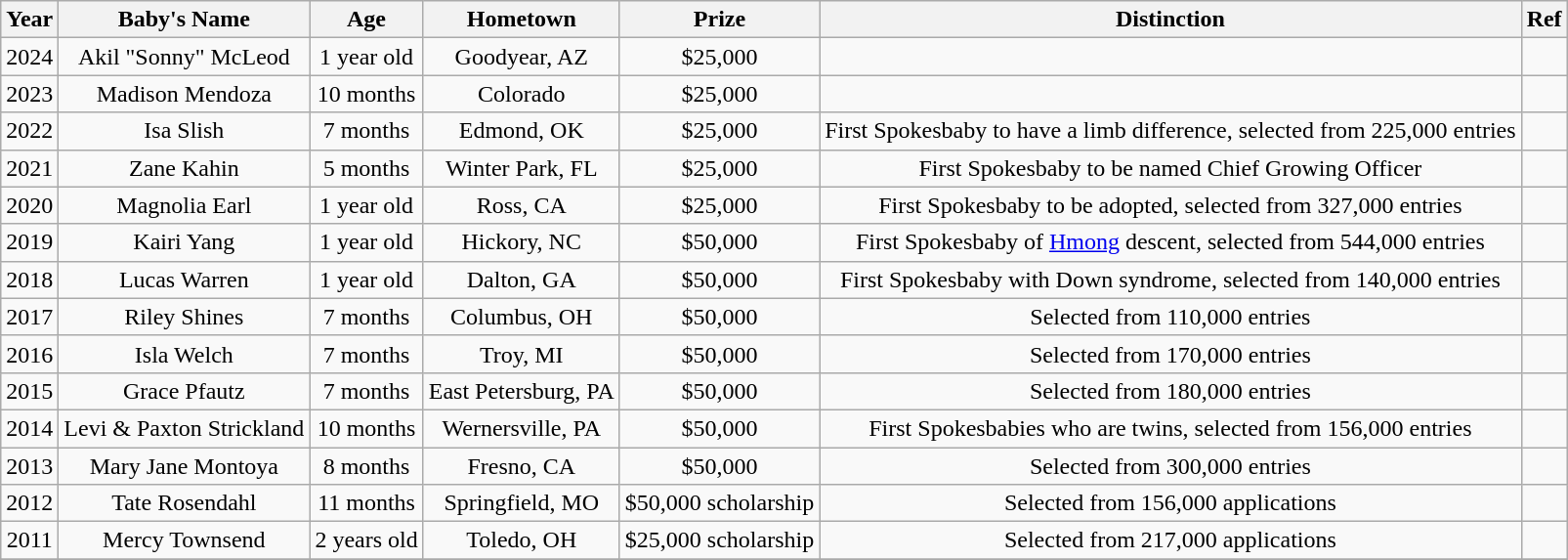<table cellpadding=10px class="wikitable" style="text-align: center">
<tr>
<th>Year</th>
<th>Baby's Name</th>
<th>Age</th>
<th>Hometown</th>
<th>Prize</th>
<th>Distinction</th>
<th>Ref</th>
</tr>
<tr>
<td>2024</td>
<td>Akil "Sonny" McLeod</td>
<td>1 year old</td>
<td>Goodyear, AZ</td>
<td>$25,000</td>
<td></td>
<td></td>
</tr>
<tr>
<td>2023</td>
<td>Madison Mendoza</td>
<td>10 months</td>
<td>Colorado</td>
<td>$25,000</td>
<td></td>
<td></td>
</tr>
<tr>
<td>2022</td>
<td>Isa Slish</td>
<td>7 months</td>
<td>Edmond, OK</td>
<td>$25,000</td>
<td>First Spokesbaby to have a limb difference, selected from 225,000 entries</td>
<td></td>
</tr>
<tr>
<td>2021</td>
<td>Zane Kahin</td>
<td>5 months</td>
<td>Winter Park, FL</td>
<td>$25,000</td>
<td>First Spokesbaby to be named Chief Growing Officer</td>
<td></td>
</tr>
<tr>
<td>2020</td>
<td>Magnolia Earl</td>
<td>1 year old</td>
<td>Ross, CA</td>
<td>$25,000</td>
<td>First Spokesbaby to be adopted, selected from 327,000 entries</td>
<td></td>
</tr>
<tr>
<td>2019</td>
<td>Kairi Yang</td>
<td>1 year old</td>
<td>Hickory, NC</td>
<td>$50,000</td>
<td>First Spokesbaby of <a href='#'>Hmong</a> descent, selected from 544,000 entries</td>
<td></td>
</tr>
<tr>
<td>2018</td>
<td>Lucas Warren</td>
<td>1 year old</td>
<td>Dalton, GA</td>
<td>$50,000</td>
<td>First Spokesbaby with Down syndrome, selected from 140,000 entries</td>
<td></td>
</tr>
<tr>
<td>2017</td>
<td>Riley Shines</td>
<td>7 months</td>
<td>Columbus, OH</td>
<td>$50,000</td>
<td>Selected from 110,000 entries</td>
<td></td>
</tr>
<tr>
<td>2016</td>
<td>Isla Welch</td>
<td>7 months</td>
<td>Troy, MI</td>
<td>$50,000</td>
<td>Selected from 170,000 entries</td>
<td></td>
</tr>
<tr>
<td>2015</td>
<td>Grace Pfautz</td>
<td>7 months</td>
<td>East Petersburg, PA</td>
<td>$50,000</td>
<td>Selected from 180,000 entries</td>
<td></td>
</tr>
<tr>
<td>2014</td>
<td>Levi & Paxton Strickland</td>
<td>10 months</td>
<td>Wernersville, PA</td>
<td>$50,000</td>
<td>First Spokesbabies who are twins, selected from 156,000 entries</td>
<td></td>
</tr>
<tr>
<td>2013</td>
<td>Mary Jane Montoya</td>
<td>8 months</td>
<td>Fresno, CA</td>
<td>$50,000</td>
<td>Selected from 300,000 entries</td>
<td></td>
</tr>
<tr>
<td>2012</td>
<td>Tate Rosendahl</td>
<td>11 months</td>
<td>Springfield, MO</td>
<td>$50,000 scholarship</td>
<td>Selected from 156,000 applications</td>
<td></td>
</tr>
<tr>
<td>2011</td>
<td>Mercy Townsend</td>
<td>2 years old</td>
<td>Toledo, OH</td>
<td>$25,000 scholarship</td>
<td>Selected from 217,000 applications</td>
<td></td>
</tr>
<tr>
</tr>
</table>
